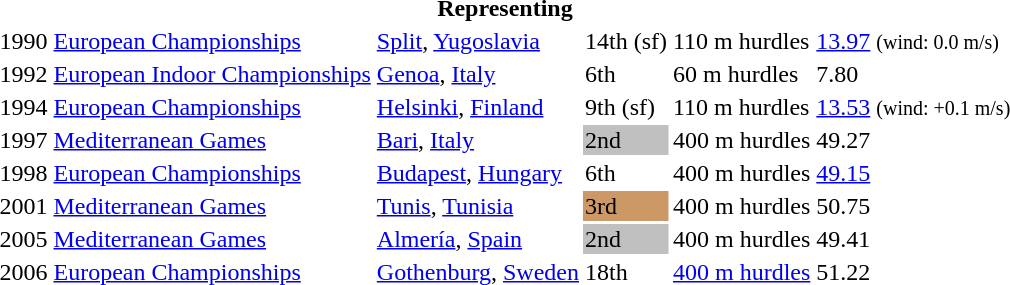<table>
<tr>
<th colspan="6">Representing </th>
</tr>
<tr>
<td>1990</td>
<td><a href='#'>European Championships</a></td>
<td><a href='#'>Split</a>, <a href='#'>Yugoslavia</a></td>
<td>14th (sf)</td>
<td>110 m hurdles</td>
<td><a href='#'>13.97</a> <small>(wind: 0.0 m/s)</small></td>
</tr>
<tr>
<td>1992</td>
<td><a href='#'>European Indoor Championships</a></td>
<td><a href='#'>Genoa</a>, <a href='#'>Italy</a></td>
<td>6th</td>
<td>60 m hurdles</td>
<td>7.80</td>
</tr>
<tr>
<td>1994</td>
<td><a href='#'>European Championships</a></td>
<td><a href='#'>Helsinki</a>, <a href='#'>Finland</a></td>
<td>9th (sf)</td>
<td>110 m hurdles</td>
<td><a href='#'>13.53</a> <small>(wind: +0.1 m/s)</small></td>
</tr>
<tr>
<td>1997</td>
<td><a href='#'>Mediterranean Games</a></td>
<td><a href='#'>Bari</a>, <a href='#'>Italy</a></td>
<td bgcolor="silver">2nd</td>
<td>400 m hurdles</td>
<td>49.27</td>
</tr>
<tr>
<td>1998</td>
<td><a href='#'>European Championships</a></td>
<td><a href='#'>Budapest</a>, <a href='#'>Hungary</a></td>
<td>6th</td>
<td>400 m hurdles</td>
<td><a href='#'>49.15</a></td>
</tr>
<tr>
<td>2001</td>
<td><a href='#'>Mediterranean Games</a></td>
<td><a href='#'>Tunis</a>, <a href='#'>Tunisia</a></td>
<td bgcolor="cc9966">3rd</td>
<td>400 m hurdles</td>
<td>50.75</td>
</tr>
<tr>
<td>2005</td>
<td><a href='#'>Mediterranean Games</a></td>
<td><a href='#'>Almería</a>, <a href='#'>Spain</a></td>
<td bgcolor="silver">2nd</td>
<td>400 m hurdles</td>
<td>49.41</td>
</tr>
<tr>
<td>2006</td>
<td><a href='#'>European Championships</a></td>
<td><a href='#'>Gothenburg</a>, <a href='#'>Sweden</a></td>
<td>18th</td>
<td><a href='#'>400 m hurdles</a></td>
<td>51.22</td>
</tr>
</table>
